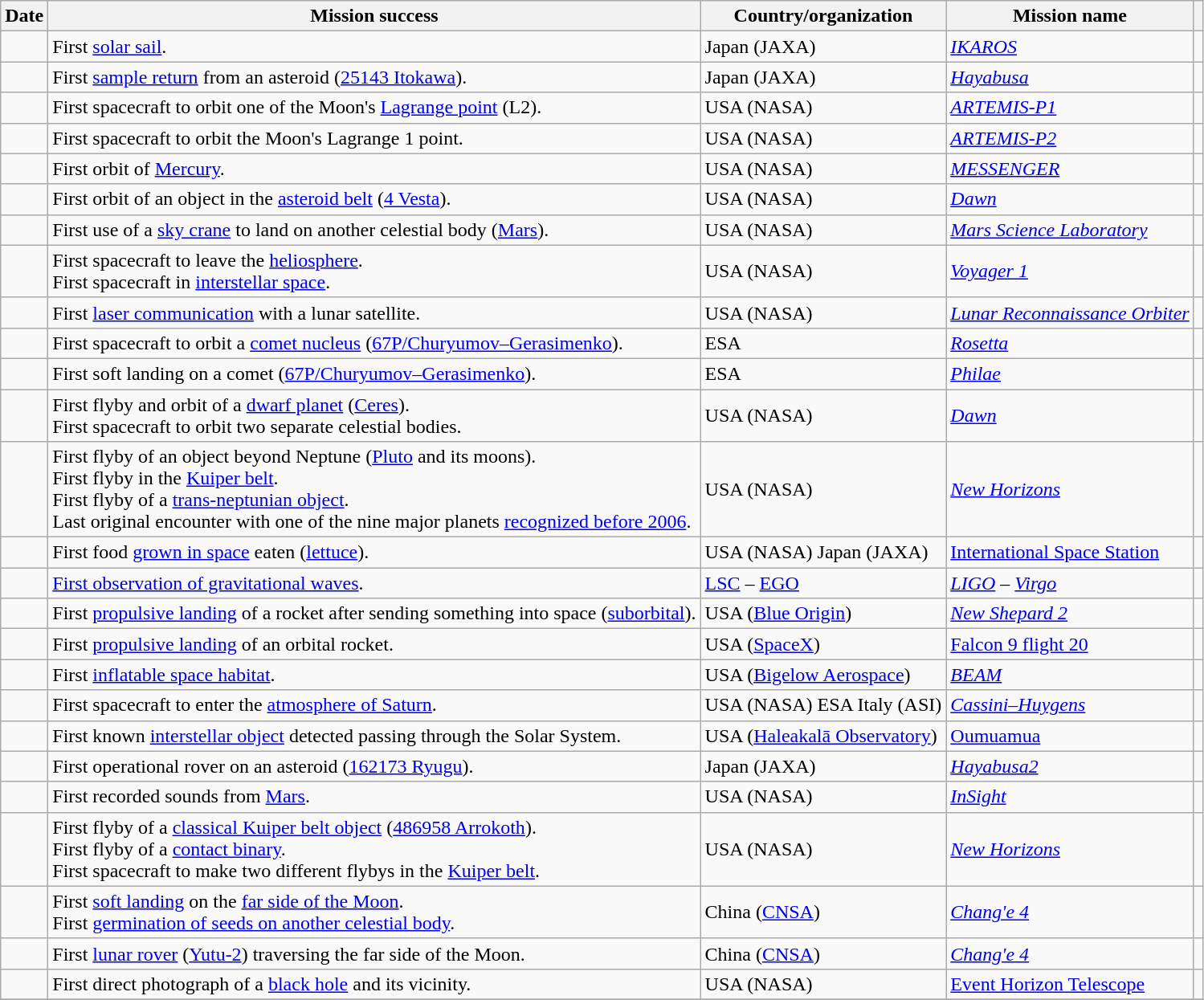<table class="wikitable sticky-header">
<tr>
<th>Date</th>
<th>Mission success</th>
<th>Country/organization</th>
<th>Mission name</th>
<th></th>
</tr>
<tr>
<td></td>
<td>First <a href='#'>solar sail</a>.</td>
<td> Japan (JAXA)</td>
<td><em><a href='#'>IKAROS</a></em></td>
<td></td>
</tr>
<tr>
<td></td>
<td>First <a href='#'>sample return</a> from an asteroid (<a href='#'>25143 Itokawa</a>).</td>
<td> Japan (JAXA)</td>
<td><em><a href='#'>Hayabusa</a></em></td>
<td></td>
</tr>
<tr>
<td></td>
<td>First spacecraft to orbit one of the Moon's <a href='#'>Lagrange point</a> (L2).</td>
<td> USA (NASA)</td>
<td><a href='#'><em>ARTEMIS-P1</em></a></td>
<td></td>
</tr>
<tr>
<td></td>
<td>First spacecraft to orbit the Moon's Lagrange 1 point.</td>
<td> USA (NASA)</td>
<td><a href='#'><em>ARTEMIS-P2</em></a></td>
<td></td>
</tr>
<tr>
<td></td>
<td>First orbit of <a href='#'>Mercury</a>.</td>
<td> USA (NASA)</td>
<td><em><a href='#'>MESSENGER</a></em></td>
<td></td>
</tr>
<tr>
<td></td>
<td>First orbit of an object in the <a href='#'>asteroid belt</a> (<a href='#'>4 Vesta</a>).</td>
<td> USA (NASA)</td>
<td><em><a href='#'>Dawn</a></em></td>
<td></td>
</tr>
<tr>
<td></td>
<td>First use of a <a href='#'>sky crane</a> to land on another celestial body (<a href='#'>Mars</a>).</td>
<td> USA (NASA)</td>
<td><em><a href='#'>Mars Science Laboratory</a></em></td>
<td></td>
</tr>
<tr>
<td></td>
<td>First spacecraft to leave the <a href='#'>heliosphere</a>.<br>First spacecraft in <a href='#'>interstellar space</a>.</td>
<td> USA (NASA)</td>
<td><em><a href='#'>Voyager 1</a></em></td>
<td></td>
</tr>
<tr>
<td></td>
<td>First <a href='#'>laser communication</a> with a lunar satellite.</td>
<td> USA (NASA)</td>
<td><em><a href='#'>Lunar Reconnaissance Orbiter</a></em></td>
<td></td>
</tr>
<tr>
<td></td>
<td>First spacecraft to orbit a <a href='#'>comet nucleus</a> (<a href='#'>67P/Churyumov–Gerasimenko</a>).</td>
<td> ESA</td>
<td><em><a href='#'>Rosetta</a></em></td>
<td></td>
</tr>
<tr>
<td></td>
<td>First soft landing on a comet (<a href='#'>67P/Churyumov–Gerasimenko</a>).</td>
<td> ESA</td>
<td><em><a href='#'>Philae</a></em></td>
<td></td>
</tr>
<tr>
<td></td>
<td>First flyby and orbit of a <a href='#'>dwarf planet</a> (<a href='#'>Ceres</a>).<br>First spacecraft to orbit two separate celestial bodies.</td>
<td> USA (NASA)</td>
<td><em><a href='#'>Dawn</a></em></td>
<td></td>
</tr>
<tr>
<td></td>
<td>First flyby of an object beyond Neptune (<a href='#'>Pluto</a> and its moons).<br>First flyby in the <a href='#'>Kuiper belt</a>.<br>First flyby of a <a href='#'>trans-neptunian object</a>.<br>Last original encounter with one of the nine major planets <a href='#'>recognized before 2006</a>.</td>
<td> USA (NASA)</td>
<td><em><a href='#'>New Horizons</a></em></td>
<td></td>
</tr>
<tr>
<td></td>
<td>First food <a href='#'>grown in space</a> eaten (<a href='#'>lettuce</a>).</td>
<td> USA (NASA)  Japan (JAXA)</td>
<td><a href='#'>International Space Station</a></td>
<td></td>
</tr>
<tr>
<td></td>
<td><a href='#'>First observation of gravitational waves</a>.</td>
<td><a href='#'>LSC</a> – <a href='#'>EGO</a></td>
<td><em><a href='#'>LIGO</a></em> – <a href='#'><em>Virgo</em></a></td>
<td></td>
</tr>
<tr>
<td></td>
<td>First <a href='#'>propulsive landing</a> of a rocket after sending something into space (<a href='#'>suborbital</a>).</td>
<td> USA (<a href='#'>Blue Origin</a>)</td>
<td><a href='#'><em>New Shepard 2</em></a></td>
<td></td>
</tr>
<tr>
<td></td>
<td>First <a href='#'>propulsive landing</a> of an orbital rocket.</td>
<td> USA (<a href='#'>SpaceX</a>)</td>
<td><a href='#'>Falcon 9 flight 20</a></td>
<td></td>
</tr>
<tr>
<td></td>
<td>First <a href='#'>inflatable space habitat</a>.</td>
<td> USA (<a href='#'>Bigelow Aerospace</a>)</td>
<td><a href='#'><em>BEAM</em></a></td>
<td></td>
</tr>
<tr>
<td></td>
<td>First spacecraft to enter the <a href='#'>atmosphere of Saturn</a>.</td>
<td> USA (NASA)  ESA  Italy (ASI)</td>
<td><em><a href='#'>Cassini–Huygens</a></em></td>
<td></td>
</tr>
<tr>
<td></td>
<td>First known <a href='#'>interstellar object</a> detected passing through the Solar System.</td>
<td> USA (<a href='#'>Haleakalā Observatory</a>)</td>
<td><a href='#'>Oumuamua</a></td>
<td></td>
</tr>
<tr>
<td></td>
<td>First operational rover on an asteroid (<a href='#'>162173 Ryugu</a>).</td>
<td> Japan (JAXA)</td>
<td><em><a href='#'>Hayabusa2</a></em></td>
<td></td>
</tr>
<tr>
<td></td>
<td>First recorded sounds from <a href='#'>Mars</a>.</td>
<td> USA (NASA)</td>
<td><em><a href='#'>InSight</a></em></td>
<td></td>
</tr>
<tr>
<td></td>
<td>First flyby of a <a href='#'>classical Kuiper belt object</a> (<a href='#'>486958 Arrokoth</a>).<br>First flyby of a <a href='#'>contact binary</a>.<br>First spacecraft to make two different flybys in the <a href='#'>Kuiper belt</a>.</td>
<td> USA (NASA)</td>
<td><em><a href='#'>New Horizons</a></em></td>
<td></td>
</tr>
<tr>
<td></td>
<td>First <a href='#'>soft landing</a> on the <a href='#'>far side of the Moon</a>.<br>First <a href='#'>germination of seeds on another celestial body</a>.</td>
<td> China (<a href='#'>CNSA</a>)</td>
<td><em><a href='#'>Chang'e 4</a></em></td>
<td></td>
</tr>
<tr>
<td></td>
<td>First <a href='#'>lunar rover</a> (<a href='#'>Yutu-2</a>) traversing the far side of the Moon.</td>
<td> China (<a href='#'>CNSA</a>)</td>
<td><em><a href='#'>Chang'e 4</a></em></td>
<td></td>
</tr>
<tr>
<td></td>
<td>First direct photograph of a <a href='#'>black hole</a> and its vicinity.</td>
<td> USA (NASA)</td>
<td><a href='#'>Event Horizon Telescope</a></td>
<td></td>
</tr>
<tr>
</tr>
</table>
